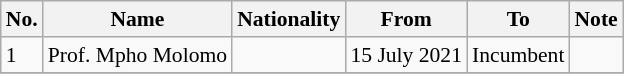<table class="wikitable" style="font-size:90%; text-align:left;">
<tr>
<th>No.</th>
<th>Name</th>
<th>Nationality</th>
<th>From</th>
<th>To</th>
<th>Note</th>
</tr>
<tr>
<td>1</td>
<td>Prof. Mpho Molomo</td>
<td></td>
<td>15 July 2021</td>
<td>Incumbent</td>
<td></td>
</tr>
<tr>
</tr>
</table>
